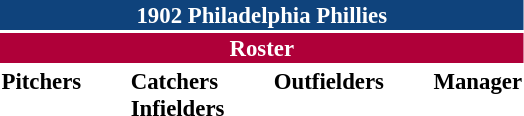<table class="toccolours" style="font-size: 95%;">
<tr>
<th colspan="10" style="background-color: #0f437c; color: white; text-align: center;">1902 Philadelphia Phillies</th>
</tr>
<tr>
<td colspan="10" style="background-color: #af0039; color: white; text-align: center;"><strong>Roster</strong></td>
</tr>
<tr>
<td valign="top"><strong>Pitchers</strong><br>










</td>
<td width="25px"></td>
<td valign="top"><strong>Catchers</strong><br>



<strong>Infielders</strong>






</td>
<td width="25px"></td>
<td valign="top"><strong>Outfielders</strong><br>








</td>
<td width="25px"></td>
<td valign="top"><strong>Manager</strong><br></td>
</tr>
</table>
